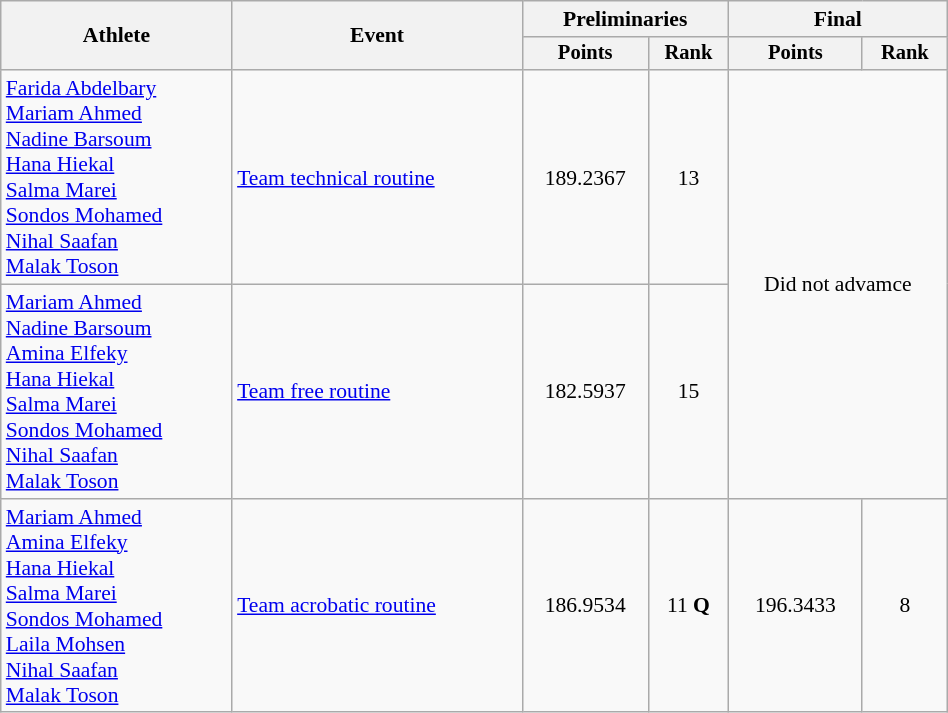<table class="wikitable" style="text-align:center; font-size:90%; width:50%;">
<tr>
<th rowspan="2">Athlete</th>
<th rowspan="2">Event</th>
<th colspan="2">Preliminaries</th>
<th colspan="2">Final</th>
</tr>
<tr style="font-size:95%">
<th>Points</th>
<th>Rank</th>
<th>Points</th>
<th>Rank</th>
</tr>
<tr>
<td align=left><a href='#'>Farida Abdelbary</a><br><a href='#'>Mariam Ahmed</a><br><a href='#'>Nadine Barsoum</a><br><a href='#'>Hana Hiekal</a><br><a href='#'>Salma Marei</a><br><a href='#'>Sondos Mohamed</a><br><a href='#'>Nihal Saafan</a><br><a href='#'>Malak Toson</a></td>
<td align=left><a href='#'>Team technical routine</a></td>
<td>189.2367</td>
<td>13</td>
<td colspan=2 rowspan=2>Did not advamce</td>
</tr>
<tr>
<td align=left><a href='#'>Mariam Ahmed</a><br><a href='#'>Nadine Barsoum</a><br><a href='#'>Amina Elfeky</a><br><a href='#'>Hana Hiekal</a><br><a href='#'>Salma Marei</a><br><a href='#'>Sondos Mohamed</a><br><a href='#'>Nihal Saafan</a><br><a href='#'>Malak Toson</a></td>
<td align=left><a href='#'>Team free routine</a></td>
<td>182.5937</td>
<td>15</td>
</tr>
<tr>
<td align=left><a href='#'>Mariam Ahmed</a><br><a href='#'>Amina Elfeky</a><br><a href='#'>Hana Hiekal</a><br><a href='#'>Salma Marei</a><br><a href='#'>Sondos Mohamed</a><br><a href='#'>Laila Mohsen</a><br><a href='#'>Nihal Saafan</a><br><a href='#'>Malak Toson</a></td>
<td align=left><a href='#'>Team acrobatic routine</a></td>
<td>186.9534</td>
<td>11 <strong>Q</strong></td>
<td>196.3433</td>
<td>8</td>
</tr>
</table>
